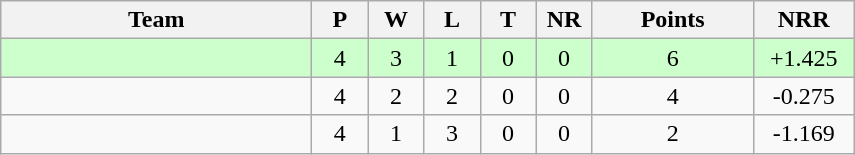<table class="wikitable" style="text-align:center;">
<tr>
<th width=200>Team</th>
<th width=30 abbr="Played">P</th>
<th width=30 abbr="Won">W</th>
<th width=30 abbr="Lost">L</th>
<th width=30 abbr="Tied">T</th>
<th width=30 abbr="No result">NR</th>
<th width=100 abbr="Points">Points</th>
<th width=60 abbr="Net run rate">NRR</th>
</tr>
<tr bgcolor=ccffcc>
<td align="left"></td>
<td>4</td>
<td>3</td>
<td>1</td>
<td>0</td>
<td>0</td>
<td>6</td>
<td>+1.425</td>
</tr>
<tr>
<td align="left"></td>
<td>4</td>
<td>2</td>
<td>2</td>
<td>0</td>
<td>0</td>
<td>4</td>
<td>-0.275</td>
</tr>
<tr>
<td align="left"></td>
<td>4</td>
<td>1</td>
<td>3</td>
<td>0</td>
<td>0</td>
<td>2</td>
<td>-1.169</td>
</tr>
</table>
